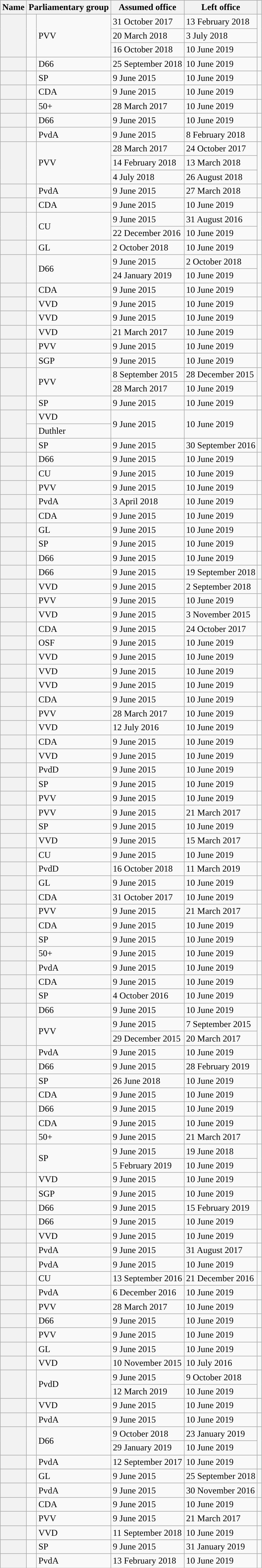<table class="wikitable sortable plainrowheaders">
<tr>
<th scope=col>Name</th>
<th scope=colgroup  colspan=2>Parliamentary group</th>
<th scope=col>Assumed office</th>
<th scope=col>Left office</th>
<th scope=col class="unsortable"></th>
</tr>
<tr>
<th rowspan="3" scope="row"></th>
<td rowspan="3" style="background-color:"></td>
<td rowspan="3">PVV</td>
<td>31 October 2017</td>
<td>13 February 2018</td>
<td rowspan="3"></td>
</tr>
<tr>
<td>20 March 2018</td>
<td>3 July 2018</td>
</tr>
<tr>
<td>16 October 2018</td>
<td>10 June 2019</td>
</tr>
<tr>
<th scope="row"></th>
<td style="background-color:"></td>
<td>D66</td>
<td>25 September 2018</td>
<td>10 June 2019</td>
<td></td>
</tr>
<tr>
<th scope="row"></th>
<td style="background-color:"></td>
<td>SP</td>
<td>9 June 2015</td>
<td>10 June 2019</td>
<td></td>
</tr>
<tr>
<th scope="row"></th>
<td style="background-color:"></td>
<td>CDA</td>
<td>9 June 2015</td>
<td>10 June 2019</td>
<td></td>
</tr>
<tr>
<th scope="row"></th>
<td style="background-color:"></td>
<td>50+</td>
<td>28 March 2017</td>
<td>10 June 2019</td>
<td></td>
</tr>
<tr>
<th scope="row"></th>
<td style="background-color:"></td>
<td>D66</td>
<td>9 June 2015</td>
<td>10 June 2019</td>
<td></td>
</tr>
<tr>
<th scope="row"></th>
<td style="background-color:"></td>
<td>PvdA</td>
<td>9 June 2015</td>
<td>8 February 2018</td>
<td></td>
</tr>
<tr>
<th rowspan="3" scope="row"></th>
<td rowspan="3" style="background-color:"></td>
<td rowspan="3">PVV</td>
<td>28 March 2017</td>
<td>24 October 2017</td>
<td rowspan="3"></td>
</tr>
<tr>
<td>14 February 2018</td>
<td>13 March 2018</td>
</tr>
<tr>
<td>4 July 2018</td>
<td>26 August 2018</td>
</tr>
<tr>
<th scope="row"></th>
<td style="background-color:"></td>
<td>PvdA</td>
<td>9 June 2015</td>
<td>27 March 2018</td>
<td></td>
</tr>
<tr>
<th scope="row"></th>
<td style="background-color:"></td>
<td>CDA</td>
<td>9 June 2015</td>
<td>10 June 2019</td>
<td></td>
</tr>
<tr>
<th rowspan="2" scope="row"></th>
<td rowspan="2" style="background-color:"></td>
<td rowspan="2">CU</td>
<td>9 June 2015</td>
<td>31 August 2016</td>
<td rowspan="2"></td>
</tr>
<tr>
<td>22 December 2016</td>
<td>10 June 2019</td>
</tr>
<tr>
<th scope="row"></th>
<td style="background-color:"></td>
<td>GL</td>
<td>2 October 2018</td>
<td>10 June 2019</td>
<td></td>
</tr>
<tr>
<th scope="row" rowspan="2"></th>
<td rowspan="2" style="background-color:"></td>
<td rowspan="2">D66</td>
<td>9 June 2015</td>
<td>2 October 2018</td>
<td rowspan="2"></td>
</tr>
<tr>
<td>24 January 2019</td>
<td>10 June 2019</td>
</tr>
<tr>
<th scope="row"></th>
<td style="background-color:"></td>
<td>CDA</td>
<td>9 June 2015</td>
<td>10 June 2019</td>
<td></td>
</tr>
<tr>
<th scope="row"></th>
<td style="background-color:"></td>
<td>VVD</td>
<td>9 June 2015</td>
<td>10 June 2019</td>
<td></td>
</tr>
<tr>
<th scope="row"></th>
<td style="background-color:"></td>
<td>VVD</td>
<td>9 June 2015</td>
<td>10 June 2019</td>
<td></td>
</tr>
<tr>
<th scope="row"></th>
<td style="background-color:"></td>
<td>VVD</td>
<td>21 March 2017</td>
<td>10 June 2019</td>
<td></td>
</tr>
<tr>
<th scope="row"></th>
<td style="background-color:"></td>
<td>PVV</td>
<td>9 June 2015</td>
<td>10 June 2019</td>
<td></td>
</tr>
<tr>
<th scope="row"></th>
<td style="background-color:"></td>
<td>SGP</td>
<td>9 June 2015</td>
<td>10 June 2019</td>
<td></td>
</tr>
<tr>
<th rowspan="2" scope="row"></th>
<td rowspan="2" style="background-color:"></td>
<td rowspan="2">PVV</td>
<td>8 September 2015</td>
<td>28 December 2015</td>
<td rowspan="2"></td>
</tr>
<tr>
<td>28 March 2017</td>
<td>10 June 2019</td>
</tr>
<tr>
<th scope="row"></th>
<td style="background-color:"></td>
<td>SP</td>
<td>9 June 2015</td>
<td>10 June 2019</td>
<td></td>
</tr>
<tr>
<th scope="rowgroup" rowspan="2"></th>
<td style="background-color:"></td>
<td>VVD</td>
<td rowspan="2">9 June 2015</td>
<td rowspan="2">10 June 2019</td>
<td rowspan="2"></td>
</tr>
<tr>
<td style="background-color:"></td>
<td>Duthler</td>
</tr>
<tr>
<th scope="row"></th>
<td style="background-color:"></td>
<td>SP</td>
<td>9 June 2015</td>
<td>30 September 2016</td>
<td></td>
</tr>
<tr>
<th scope="row"></th>
<td style="background-color:"></td>
<td>D66</td>
<td>9 June 2015</td>
<td>10 June 2019</td>
<td></td>
</tr>
<tr>
<th scope="row"></th>
<td style="background-color:"></td>
<td>CU</td>
<td>9 June 2015</td>
<td>10 June 2019</td>
<td></td>
</tr>
<tr>
<th scope="row"></th>
<td style="background-color:"></td>
<td>PVV</td>
<td>9 June 2015</td>
<td>10 June 2019</td>
<td></td>
</tr>
<tr>
<th scope="row"></th>
<td style="background-color:"></td>
<td>PvdA</td>
<td>3 April 2018</td>
<td>10 June 2019</td>
<td></td>
</tr>
<tr>
<th scope="row"></th>
<td style="background-color:"></td>
<td>CDA</td>
<td>9 June 2015</td>
<td>10 June 2019</td>
<td></td>
</tr>
<tr>
<th scope="row"></th>
<td style="background-color:"></td>
<td>GL</td>
<td>9 June 2015</td>
<td>10 June 2019</td>
<td></td>
</tr>
<tr>
<th scope="row"></th>
<td style="background-color:"></td>
<td>SP</td>
<td>9 June 2015</td>
<td>10 June 2019</td>
<td></td>
</tr>
<tr>
<th scope="row"></th>
<td style="background-color:"></td>
<td>D66</td>
<td>9 June 2015</td>
<td>10 June 2019</td>
<td></td>
</tr>
<tr>
<th scope="row"></th>
<td style="background-color:"></td>
<td>D66</td>
<td>9 June 2015</td>
<td>19 September 2018</td>
<td></td>
</tr>
<tr>
<th scope="row"></th>
<td style="background-color:"></td>
<td>VVD</td>
<td>9 June 2015</td>
<td>2 September 2018</td>
<td></td>
</tr>
<tr>
<th scope="row"></th>
<td style="background-color:"></td>
<td>PVV</td>
<td>9 June 2015</td>
<td>10 June 2019</td>
<td></td>
</tr>
<tr>
<th scope="row"></th>
<td style="background-color:"></td>
<td>VVD</td>
<td>9 June 2015</td>
<td>3 November 2015</td>
<td></td>
</tr>
<tr>
<th scope="row"></th>
<td style="background-color:"></td>
<td>CDA</td>
<td>9 June 2015</td>
<td>24 October 2017</td>
<td></td>
</tr>
<tr>
<th scope="row"></th>
<td style="background-color:"></td>
<td>OSF</td>
<td>9 June 2015</td>
<td>10 June 2019</td>
<td></td>
</tr>
<tr>
<th scope="row"></th>
<td style="background-color:"></td>
<td>VVD</td>
<td>9 June 2015</td>
<td>10 June 2019</td>
<td></td>
</tr>
<tr>
<th scope="row"></th>
<td style="background-color:"></td>
<td>VVD</td>
<td>9 June 2015</td>
<td>10 June 2019</td>
<td></td>
</tr>
<tr>
<th scope="row"></th>
<td style="background-color:"></td>
<td>VVD</td>
<td>9 June 2015</td>
<td>10 June 2019</td>
<td></td>
</tr>
<tr>
<th scope="row"></th>
<td style="background-color:"></td>
<td>CDA</td>
<td>9 June 2015</td>
<td>10 June 2019</td>
<td></td>
</tr>
<tr>
<th scope="row"></th>
<td style="background-color:"></td>
<td>PVV</td>
<td>28 March 2017</td>
<td>10 June 2019</td>
<td></td>
</tr>
<tr>
<th scope="row"></th>
<td style="background-color:"></td>
<td>VVD</td>
<td>12 July 2016</td>
<td>10 June 2019</td>
<td></td>
</tr>
<tr>
<th scope="row"></th>
<td style="background-color:"></td>
<td>CDA</td>
<td>9 June 2015</td>
<td>10 June 2019</td>
<td></td>
</tr>
<tr>
<th scope="row"></th>
<td style="background-color:"></td>
<td>VVD</td>
<td>9 June 2015</td>
<td>10 June 2019</td>
<td></td>
</tr>
<tr>
<th scope="row"></th>
<td style="background-color:"></td>
<td>PvdD</td>
<td>9 June 2015</td>
<td>10 June 2019</td>
<td></td>
</tr>
<tr>
<th scope="row"></th>
<td style="background-color:"></td>
<td>SP</td>
<td>9 June 2015</td>
<td>10 June 2019</td>
<td></td>
</tr>
<tr>
<th scope="row"></th>
<td style="background-color:"></td>
<td>PVV</td>
<td>9 June 2015</td>
<td>10 June 2019</td>
<td></td>
</tr>
<tr>
<th scope="row"></th>
<td style="background-color:"></td>
<td>PVV</td>
<td>9 June 2015</td>
<td>21 March 2017</td>
<td></td>
</tr>
<tr>
<th scope="row"></th>
<td style="background-color:"></td>
<td>SP</td>
<td>9 June 2015</td>
<td>10 June 2019</td>
<td></td>
</tr>
<tr>
<th scope="row"></th>
<td style="background-color:"></td>
<td>VVD</td>
<td>9 June 2015</td>
<td>15 March 2017</td>
<td></td>
</tr>
<tr>
<th scope="row"></th>
<td style="background-color:"></td>
<td>CU</td>
<td>9 June 2015</td>
<td>10 June 2019</td>
<td></td>
</tr>
<tr>
<th scope="row"></th>
<td style="background-color:"></td>
<td>PvdD</td>
<td>16 October 2018</td>
<td>11 March 2019</td>
<td></td>
</tr>
<tr>
<th scope="row"></th>
<td style="background-color:"></td>
<td>GL</td>
<td>9 June 2015</td>
<td>10 June 2019</td>
<td></td>
</tr>
<tr>
<th scope="row"></th>
<td style="background-color:"></td>
<td>CDA</td>
<td>31 October 2017</td>
<td>10 June 2019</td>
<td></td>
</tr>
<tr>
<th scope="row"></th>
<td style="background-color:"></td>
<td>PVV</td>
<td>9 June 2015</td>
<td>21 March 2017</td>
<td></td>
</tr>
<tr>
<th scope="row"></th>
<td style="background-color:"></td>
<td>CDA</td>
<td>9 June 2015</td>
<td>10 June 2019</td>
<td></td>
</tr>
<tr>
<th scope="row"></th>
<td style="background-color:"></td>
<td>SP</td>
<td>9 June 2015</td>
<td>10 June 2019</td>
<td></td>
</tr>
<tr>
<th scope="row"></th>
<td style="background-color:"></td>
<td>50+</td>
<td>9 June 2015</td>
<td>10 June 2019</td>
<td></td>
</tr>
<tr>
<th scope="row"></th>
<td style="background-color:"></td>
<td>PvdA</td>
<td>9 June 2015</td>
<td>10 June 2019</td>
<td></td>
</tr>
<tr>
<th scope="row"></th>
<td style="background-color:"></td>
<td>CDA</td>
<td>9 June 2015</td>
<td>10 June 2019</td>
<td></td>
</tr>
<tr>
<th scope="row"></th>
<td style="background-color:"></td>
<td>SP</td>
<td>4 October 2016</td>
<td>10 June 2019</td>
<td></td>
</tr>
<tr>
<th scope="row"></th>
<td style="background-color:"></td>
<td>D66</td>
<td>9 June 2015</td>
<td>10 June 2019</td>
<td></td>
</tr>
<tr>
<th rowspan="2" scope="row"></th>
<td rowspan="2" style="background-color:"></td>
<td rowspan="2">PVV</td>
<td>9 June 2015</td>
<td>7 September 2015</td>
<td rowspan="2"></td>
</tr>
<tr>
<td>29 December 2015</td>
<td>20 March 2017</td>
</tr>
<tr>
<th scope="row"></th>
<td style="background-color:"></td>
<td>PvdA</td>
<td>9 June 2015</td>
<td>10 June 2019</td>
<td></td>
</tr>
<tr>
<th scope="row"></th>
<td style="background-color:"></td>
<td>D66</td>
<td>9 June 2015</td>
<td>28 February 2019</td>
<td></td>
</tr>
<tr>
<th scope="row"></th>
<td style="background-color:"></td>
<td>SP</td>
<td>26 June 2018</td>
<td>10 June 2019</td>
<td></td>
</tr>
<tr>
<th scope="row"></th>
<td style="background-color:"></td>
<td>CDA</td>
<td>9 June 2015</td>
<td>10 June 2019</td>
<td></td>
</tr>
<tr>
<th scope="row"></th>
<td style="background-color:"></td>
<td>D66</td>
<td>9 June 2015</td>
<td>10 June 2019</td>
<td></td>
</tr>
<tr>
<th scope="row"></th>
<td style="background-color:"></td>
<td>CDA</td>
<td>9 June 2015</td>
<td>10 June 2019</td>
<td></td>
</tr>
<tr>
<th scope="row"></th>
<td style="background-color:"></td>
<td>50+</td>
<td>9 June 2015</td>
<td>21 March 2017</td>
<td></td>
</tr>
<tr>
<th rowspan="2" scope="row"></th>
<td rowspan="2" style="background-color:"></td>
<td rowspan="2">SP</td>
<td>9 June 2015</td>
<td>19 June 2018</td>
<td rowspan="2"></td>
</tr>
<tr>
<td>5 February 2019</td>
<td>10 June 2019</td>
</tr>
<tr>
<th scope="row"></th>
<td style="background-color:"></td>
<td>VVD</td>
<td>9 June 2015</td>
<td>10 June 2019</td>
<td></td>
</tr>
<tr>
<th scope="row"></th>
<td style="background-color:"></td>
<td>SGP</td>
<td>9 June 2015</td>
<td>10 June 2019</td>
<td></td>
</tr>
<tr>
<th scope="row"></th>
<td style="background-color:"></td>
<td>D66</td>
<td>9 June 2015</td>
<td>15 February 2019</td>
<td></td>
</tr>
<tr>
<th scope="row"></th>
<td style="background-color:"></td>
<td>D66</td>
<td>9 June 2015</td>
<td>10 June 2019</td>
<td></td>
</tr>
<tr>
<th scope="row"></th>
<td style="background-color:"></td>
<td>VVD</td>
<td>9 June 2015</td>
<td>10 June 2019</td>
<td></td>
</tr>
<tr>
<th scope="row"></th>
<td style="background-color:"></td>
<td>PvdA</td>
<td>9 June 2015</td>
<td>31 August 2017</td>
<td></td>
</tr>
<tr>
<th scope="row"></th>
<td style="background-color:"></td>
<td>PvdA</td>
<td>9 June 2015</td>
<td>10 June 2019</td>
<td></td>
</tr>
<tr>
<th scope="row"></th>
<td style="background-color:"></td>
<td>CU</td>
<td>13 September 2016</td>
<td>21 December 2016</td>
<td></td>
</tr>
<tr>
<th scope="row"></th>
<td style="background-color:"></td>
<td>PvdA</td>
<td>6 December 2016</td>
<td>10 June 2019</td>
<td></td>
</tr>
<tr>
<th scope="row"></th>
<td style="background-color:"></td>
<td>PVV</td>
<td>28 March 2017</td>
<td>10 June 2019</td>
<td></td>
</tr>
<tr>
<th scope="row"></th>
<td style="background-color:"></td>
<td>D66</td>
<td>9 June 2015</td>
<td>10 June 2019</td>
<td></td>
</tr>
<tr>
<th scope="row"></th>
<td style="background-color:"></td>
<td>PVV</td>
<td>9 June 2015</td>
<td>10 June 2019</td>
<td></td>
</tr>
<tr>
<th scope="row"></th>
<td style="background-color:"></td>
<td>GL</td>
<td>9 June 2015</td>
<td>10 June 2019</td>
<td></td>
</tr>
<tr>
<th scope="row"></th>
<td style="background-color:"></td>
<td>VVD</td>
<td>10 November 2015</td>
<td>10 July 2016</td>
<td></td>
</tr>
<tr>
<th rowspan="2" scope="row"></th>
<td rowspan="2" style="background-color:"></td>
<td rowspan="2">PvdD</td>
<td>9 June 2015</td>
<td>9 October 2018</td>
<td rowspan="2"></td>
</tr>
<tr>
<td>12 March 2019</td>
<td>10 June 2019</td>
</tr>
<tr>
<th scope="row"></th>
<td style="background-color:"></td>
<td>VVD</td>
<td>9 June 2015</td>
<td>10 June 2019</td>
<td></td>
</tr>
<tr>
<th scope="row"></th>
<td style="background-color:"></td>
<td>PvdA</td>
<td>9 June 2015</td>
<td>10 June 2019</td>
<td></td>
</tr>
<tr>
<th rowspan="2" scope="row"></th>
<td rowspan="2" style="background-color:"></td>
<td rowspan="2">D66</td>
<td>9 October 2018</td>
<td>23 January 2019</td>
<td rowspan="2"></td>
</tr>
<tr>
<td>29 January 2019</td>
<td>10 June 2019</td>
</tr>
<tr>
<th scope="row"></th>
<td style="background-color:"></td>
<td>PvdA</td>
<td>12 September 2017</td>
<td>10 June 2019</td>
<td></td>
</tr>
<tr>
<th scope="row"></th>
<td style="background-color:"></td>
<td>GL</td>
<td>9 June 2015</td>
<td>25 September 2018</td>
<td></td>
</tr>
<tr>
<th scope="row"></th>
<td style="background-color:"></td>
<td>PvdA</td>
<td>9 June 2015</td>
<td>30 November 2016</td>
<td></td>
</tr>
<tr>
<th scope="row"></th>
<td style="background-color:"></td>
<td>CDA</td>
<td>9 June 2015</td>
<td>10 June 2019</td>
<td></td>
</tr>
<tr>
<th scope="row"></th>
<td style="background-color:"></td>
<td>PVV</td>
<td>9 June 2015</td>
<td>21 March 2017</td>
<td></td>
</tr>
<tr>
<th scope="row"></th>
<td style="background-color:"></td>
<td>VVD</td>
<td>11 September 2018</td>
<td>10 June 2019</td>
<td></td>
</tr>
<tr>
<th scope="row"></th>
<td style="background-color:"></td>
<td>SP</td>
<td>9 June 2015</td>
<td>31 January 2019</td>
<td></td>
</tr>
<tr>
<th scope="row"></th>
<td style="background-color:"></td>
<td>PvdA</td>
<td>13 February 2018</td>
<td>10 June 2019</td>
<td></td>
</tr>
</table>
